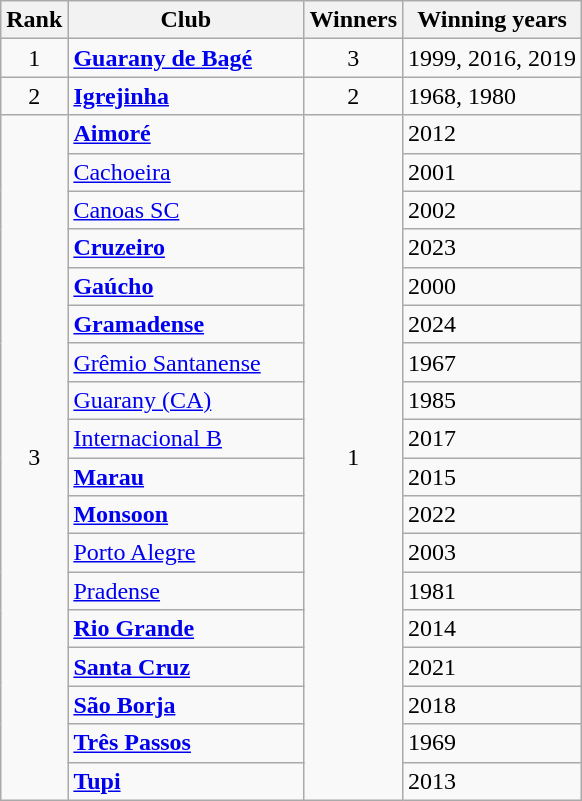<table class="wikitable sortable">
<tr>
<th>Rank</th>
<th style="width:150px">Club</th>
<th>Winners</th>
<th>Winning years</th>
</tr>
<tr>
<td align=center>1</td>
<td><strong><a href='#'>Guarany de Bagé</a></strong></td>
<td align=center>3</td>
<td>1999, 2016, 2019</td>
</tr>
<tr>
<td align=center>2</td>
<td><strong><a href='#'>Igrejinha</a></strong></td>
<td align=center>2</td>
<td>1968, 1980</td>
</tr>
<tr>
<td rowspan=18 align=center>3</td>
<td><strong><a href='#'>Aimoré</a></strong></td>
<td rowspan=18 align=center>1</td>
<td>2012</td>
</tr>
<tr>
<td><a href='#'>Cachoeira</a></td>
<td>2001</td>
</tr>
<tr>
<td><a href='#'>Canoas SC</a></td>
<td>2002</td>
</tr>
<tr>
<td><strong><a href='#'>Cruzeiro</a></strong></td>
<td>2023</td>
</tr>
<tr>
<td><strong><a href='#'>Gaúcho</a></strong></td>
<td>2000</td>
</tr>
<tr>
<td><strong><a href='#'>Gramadense</a></strong></td>
<td>2024</td>
</tr>
<tr>
<td><a href='#'>Grêmio Santanense</a></td>
<td>1967</td>
</tr>
<tr>
<td><a href='#'>Guarany (CA)</a></td>
<td>1985</td>
</tr>
<tr>
<td><a href='#'>Internacional B</a></td>
<td>2017</td>
</tr>
<tr>
<td><strong><a href='#'>Marau</a></strong></td>
<td>2015</td>
</tr>
<tr>
<td><strong><a href='#'>Monsoon</a></strong></td>
<td>2022</td>
</tr>
<tr>
<td><a href='#'>Porto Alegre</a></td>
<td>2003</td>
</tr>
<tr>
<td><a href='#'>Pradense</a></td>
<td>1981</td>
</tr>
<tr>
<td><strong><a href='#'>Rio Grande</a></strong></td>
<td>2014</td>
</tr>
<tr>
<td><strong><a href='#'>Santa Cruz</a></strong></td>
<td>2021</td>
</tr>
<tr>
<td><strong><a href='#'>São Borja</a></strong></td>
<td>2018</td>
</tr>
<tr>
<td><strong><a href='#'>Três Passos</a></strong></td>
<td>1969</td>
</tr>
<tr>
<td><strong><a href='#'>Tupi</a></strong></td>
<td>2013</td>
</tr>
</table>
